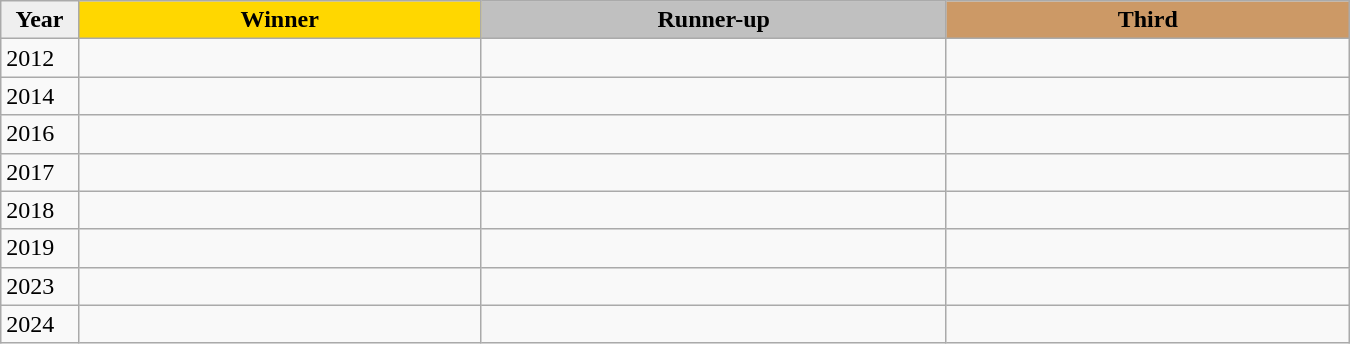<table class="wikitable sortable" style="width:900px;">
<tr>
<th style="width:5%; background:#efefef;">Year</th>
<th style="width:26%; background:gold">Winner</th>
<th style="width:30%; background:silver">Runner-up</th>
<th style="width:26%; background:#CC9966">Third</th>
</tr>
<tr>
<td>2012</td>
<td></td>
<td></td>
<td></td>
</tr>
<tr>
<td>2014</td>
<td></td>
<td></td>
<td></td>
</tr>
<tr>
<td>2016</td>
<td></td>
<td></td>
<td></td>
</tr>
<tr>
<td>2017</td>
<td></td>
<td></td>
<td></td>
</tr>
<tr>
<td>2018</td>
<td></td>
<td></td>
<td></td>
</tr>
<tr>
<td>2019</td>
<td></td>
<td></td>
<td></td>
</tr>
<tr>
<td>2023</td>
<td></td>
<td></td>
<td></td>
</tr>
<tr>
<td>2024</td>
<td></td>
<td></td>
<td></td>
</tr>
</table>
